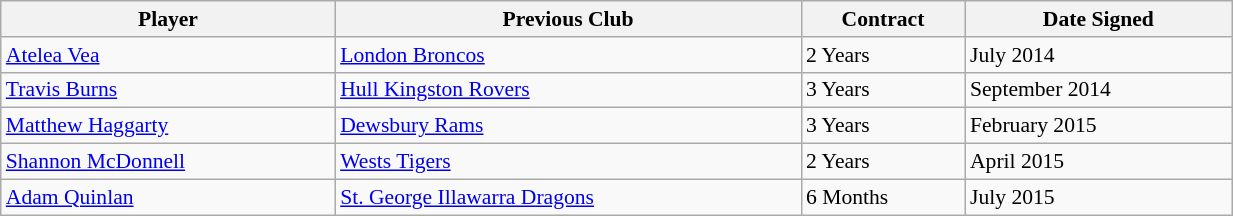<table class="wikitable"  style="width:65%; font-size:90%;">
<tr>
<th>Player</th>
<th>Previous Club</th>
<th>Contract</th>
<th>Date Signed</th>
</tr>
<tr>
<td> <a href='#'>Atelea Vea</a></td>
<td><a href='#'>London Broncos</a></td>
<td>2 Years</td>
<td>July 2014</td>
</tr>
<tr>
<td> <a href='#'>Travis Burns</a></td>
<td><a href='#'>Hull Kingston Rovers</a></td>
<td>3 Years</td>
<td>September 2014</td>
</tr>
<tr>
<td> <a href='#'>Matthew Haggarty</a></td>
<td><a href='#'>Dewsbury Rams</a></td>
<td>3 Years</td>
<td>February 2015</td>
</tr>
<tr>
<td> <a href='#'>Shannon McDonnell</a></td>
<td><a href='#'>Wests Tigers</a></td>
<td>2 Years</td>
<td>April 2015</td>
</tr>
<tr>
<td> <a href='#'>Adam Quinlan</a></td>
<td><a href='#'>St. George Illawarra Dragons</a></td>
<td>6 Months</td>
<td>July 2015</td>
</tr>
</table>
